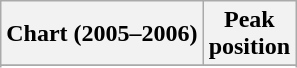<table class="wikitable sortable plainrowheaders" style="text-align:center">
<tr>
<th>Chart (2005–2006)</th>
<th>Peak<br>position</th>
</tr>
<tr>
</tr>
<tr>
</tr>
<tr>
</tr>
</table>
